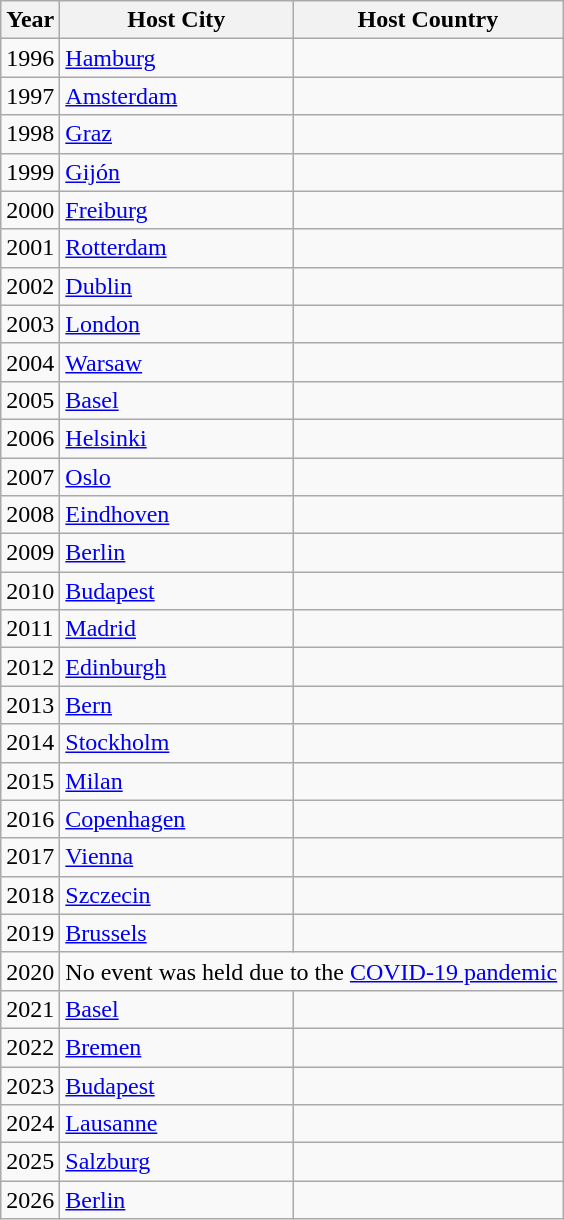<table class="wikitable">
<tr>
<th>Year</th>
<th>Host City</th>
<th>Host Country</th>
</tr>
<tr>
<td>1996</td>
<td><a href='#'>Hamburg</a></td>
<td></td>
</tr>
<tr>
<td>1997</td>
<td><a href='#'>Amsterdam</a></td>
<td></td>
</tr>
<tr>
<td>1998</td>
<td><a href='#'>Graz</a></td>
<td></td>
</tr>
<tr>
<td>1999</td>
<td><a href='#'>Gijón</a></td>
<td></td>
</tr>
<tr>
<td>2000</td>
<td><a href='#'>Freiburg</a></td>
<td></td>
</tr>
<tr>
<td>2001</td>
<td><a href='#'>Rotterdam</a></td>
<td></td>
</tr>
<tr>
<td>2002</td>
<td><a href='#'>Dublin</a></td>
<td></td>
</tr>
<tr>
<td>2003</td>
<td><a href='#'>London</a></td>
<td></td>
</tr>
<tr>
<td>2004</td>
<td><a href='#'>Warsaw</a></td>
<td></td>
</tr>
<tr>
<td>2005</td>
<td><a href='#'>Basel</a></td>
<td></td>
</tr>
<tr>
<td>2006</td>
<td><a href='#'>Helsinki</a></td>
<td></td>
</tr>
<tr>
<td>2007</td>
<td><a href='#'>Oslo</a></td>
<td></td>
</tr>
<tr>
<td>2008</td>
<td><a href='#'>Eindhoven</a></td>
<td></td>
</tr>
<tr>
<td>2009</td>
<td><a href='#'>Berlin</a></td>
<td></td>
</tr>
<tr>
<td>2010</td>
<td><a href='#'>Budapest</a></td>
<td></td>
</tr>
<tr>
<td>2011</td>
<td><a href='#'>Madrid</a></td>
<td></td>
</tr>
<tr>
<td>2012</td>
<td><a href='#'>Edinburgh</a></td>
<td></td>
</tr>
<tr>
<td>2013</td>
<td><a href='#'>Bern</a></td>
<td></td>
</tr>
<tr>
<td>2014</td>
<td><a href='#'>Stockholm</a></td>
<td></td>
</tr>
<tr>
<td>2015</td>
<td><a href='#'>Milan</a></td>
<td></td>
</tr>
<tr>
<td>2016</td>
<td><a href='#'>Copenhagen</a></td>
<td></td>
</tr>
<tr>
<td>2017</td>
<td><a href='#'>Vienna</a></td>
<td></td>
</tr>
<tr>
<td>2018</td>
<td><a href='#'>Szczecin</a></td>
<td></td>
</tr>
<tr>
<td>2019</td>
<td><a href='#'>Brussels</a></td>
<td></td>
</tr>
<tr>
<td>2020</td>
<td colspan="2">No event was held due to the <a href='#'>COVID-19 pandemic</a></td>
</tr>
<tr>
<td>2021</td>
<td><a href='#'>Basel</a></td>
<td></td>
</tr>
<tr>
<td>2022</td>
<td><a href='#'>Bremen</a></td>
<td></td>
</tr>
<tr>
<td>2023</td>
<td><a href='#'>Budapest</a></td>
<td></td>
</tr>
<tr>
<td>2024</td>
<td><a href='#'>Lausanne</a></td>
<td></td>
</tr>
<tr>
<td>2025</td>
<td><a href='#'>Salzburg</a></td>
<td></td>
</tr>
<tr>
<td>2026</td>
<td><a href='#'>Berlin</a></td>
<td></td>
</tr>
</table>
